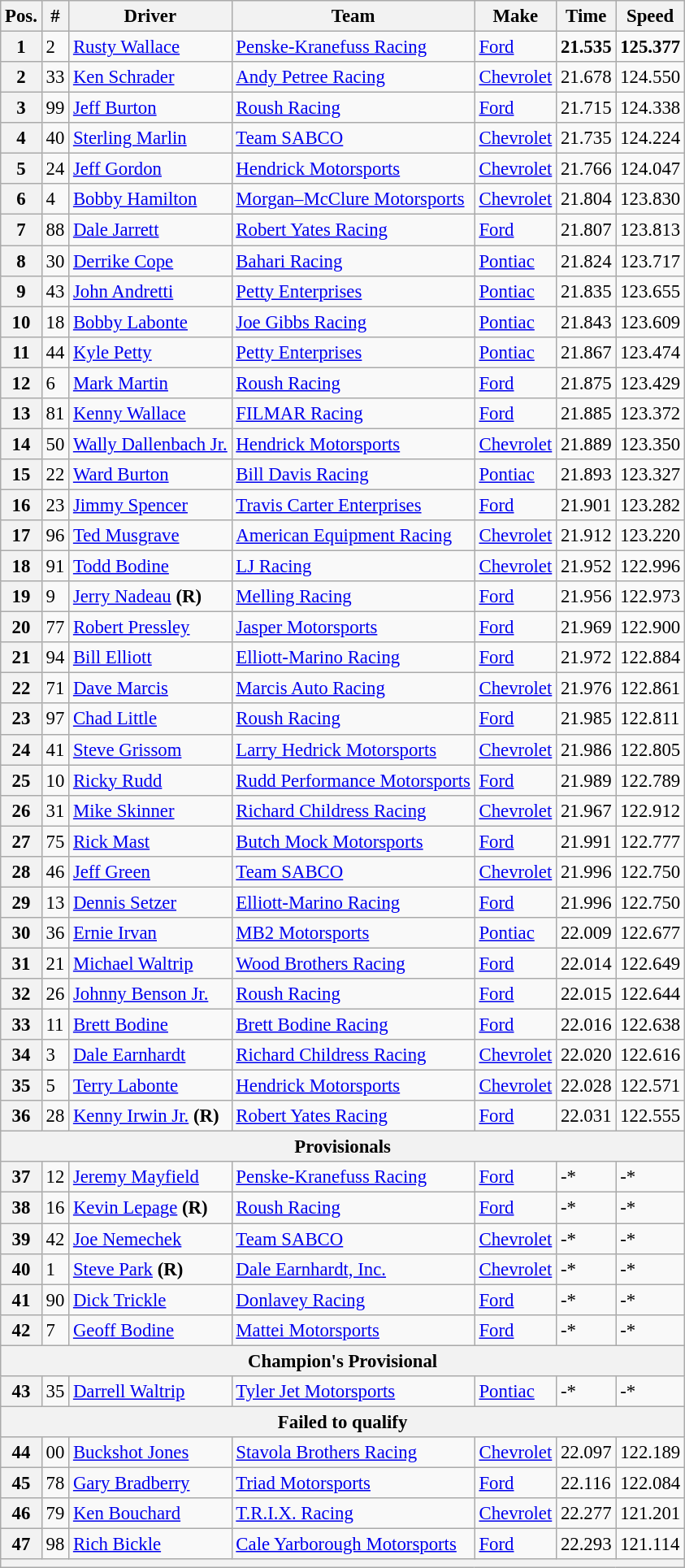<table class="wikitable" style="font-size:95%">
<tr>
<th>Pos.</th>
<th>#</th>
<th>Driver</th>
<th>Team</th>
<th>Make</th>
<th>Time</th>
<th>Speed</th>
</tr>
<tr>
<th>1</th>
<td>2</td>
<td><a href='#'>Rusty Wallace</a></td>
<td><a href='#'>Penske-Kranefuss Racing</a></td>
<td><a href='#'>Ford</a></td>
<td><strong>21.535</strong></td>
<td><strong>125.377</strong></td>
</tr>
<tr>
<th>2</th>
<td>33</td>
<td><a href='#'>Ken Schrader</a></td>
<td><a href='#'>Andy Petree Racing</a></td>
<td><a href='#'>Chevrolet</a></td>
<td>21.678</td>
<td>124.550</td>
</tr>
<tr>
<th>3</th>
<td>99</td>
<td><a href='#'>Jeff Burton</a></td>
<td><a href='#'>Roush Racing</a></td>
<td><a href='#'>Ford</a></td>
<td>21.715</td>
<td>124.338</td>
</tr>
<tr>
<th>4</th>
<td>40</td>
<td><a href='#'>Sterling Marlin</a></td>
<td><a href='#'>Team SABCO</a></td>
<td><a href='#'>Chevrolet</a></td>
<td>21.735</td>
<td>124.224</td>
</tr>
<tr>
<th>5</th>
<td>24</td>
<td><a href='#'>Jeff Gordon</a></td>
<td><a href='#'>Hendrick Motorsports</a></td>
<td><a href='#'>Chevrolet</a></td>
<td>21.766</td>
<td>124.047</td>
</tr>
<tr>
<th>6</th>
<td>4</td>
<td><a href='#'>Bobby Hamilton</a></td>
<td><a href='#'>Morgan–McClure Motorsports</a></td>
<td><a href='#'>Chevrolet</a></td>
<td>21.804</td>
<td>123.830</td>
</tr>
<tr>
<th>7</th>
<td>88</td>
<td><a href='#'>Dale Jarrett</a></td>
<td><a href='#'>Robert Yates Racing</a></td>
<td><a href='#'>Ford</a></td>
<td>21.807</td>
<td>123.813</td>
</tr>
<tr>
<th>8</th>
<td>30</td>
<td><a href='#'>Derrike Cope</a></td>
<td><a href='#'>Bahari Racing</a></td>
<td><a href='#'>Pontiac</a></td>
<td>21.824</td>
<td>123.717</td>
</tr>
<tr>
<th>9</th>
<td>43</td>
<td><a href='#'>John Andretti</a></td>
<td><a href='#'>Petty Enterprises</a></td>
<td><a href='#'>Pontiac</a></td>
<td>21.835</td>
<td>123.655</td>
</tr>
<tr>
<th>10</th>
<td>18</td>
<td><a href='#'>Bobby Labonte</a></td>
<td><a href='#'>Joe Gibbs Racing</a></td>
<td><a href='#'>Pontiac</a></td>
<td>21.843</td>
<td>123.609</td>
</tr>
<tr>
<th>11</th>
<td>44</td>
<td><a href='#'>Kyle Petty</a></td>
<td><a href='#'>Petty Enterprises</a></td>
<td><a href='#'>Pontiac</a></td>
<td>21.867</td>
<td>123.474</td>
</tr>
<tr>
<th>12</th>
<td>6</td>
<td><a href='#'>Mark Martin</a></td>
<td><a href='#'>Roush Racing</a></td>
<td><a href='#'>Ford</a></td>
<td>21.875</td>
<td>123.429</td>
</tr>
<tr>
<th>13</th>
<td>81</td>
<td><a href='#'>Kenny Wallace</a></td>
<td><a href='#'>FILMAR Racing</a></td>
<td><a href='#'>Ford</a></td>
<td>21.885</td>
<td>123.372</td>
</tr>
<tr>
<th>14</th>
<td>50</td>
<td><a href='#'>Wally Dallenbach Jr.</a></td>
<td><a href='#'>Hendrick Motorsports</a></td>
<td><a href='#'>Chevrolet</a></td>
<td>21.889</td>
<td>123.350</td>
</tr>
<tr>
<th>15</th>
<td>22</td>
<td><a href='#'>Ward Burton</a></td>
<td><a href='#'>Bill Davis Racing</a></td>
<td><a href='#'>Pontiac</a></td>
<td>21.893</td>
<td>123.327</td>
</tr>
<tr>
<th>16</th>
<td>23</td>
<td><a href='#'>Jimmy Spencer</a></td>
<td><a href='#'>Travis Carter Enterprises</a></td>
<td><a href='#'>Ford</a></td>
<td>21.901</td>
<td>123.282</td>
</tr>
<tr>
<th>17</th>
<td>96</td>
<td><a href='#'>Ted Musgrave</a></td>
<td><a href='#'>American Equipment Racing</a></td>
<td><a href='#'>Chevrolet</a></td>
<td>21.912</td>
<td>123.220</td>
</tr>
<tr>
<th>18</th>
<td>91</td>
<td><a href='#'>Todd Bodine</a></td>
<td><a href='#'>LJ Racing</a></td>
<td><a href='#'>Chevrolet</a></td>
<td>21.952</td>
<td>122.996</td>
</tr>
<tr>
<th>19</th>
<td>9</td>
<td><a href='#'>Jerry Nadeau</a> <strong>(R)</strong></td>
<td><a href='#'>Melling Racing</a></td>
<td><a href='#'>Ford</a></td>
<td>21.956</td>
<td>122.973</td>
</tr>
<tr>
<th>20</th>
<td>77</td>
<td><a href='#'>Robert Pressley</a></td>
<td><a href='#'>Jasper Motorsports</a></td>
<td><a href='#'>Ford</a></td>
<td>21.969</td>
<td>122.900</td>
</tr>
<tr>
<th>21</th>
<td>94</td>
<td><a href='#'>Bill Elliott</a></td>
<td><a href='#'>Elliott-Marino Racing</a></td>
<td><a href='#'>Ford</a></td>
<td>21.972</td>
<td>122.884</td>
</tr>
<tr>
<th>22</th>
<td>71</td>
<td><a href='#'>Dave Marcis</a></td>
<td><a href='#'>Marcis Auto Racing</a></td>
<td><a href='#'>Chevrolet</a></td>
<td>21.976</td>
<td>122.861</td>
</tr>
<tr>
<th>23</th>
<td>97</td>
<td><a href='#'>Chad Little</a></td>
<td><a href='#'>Roush Racing</a></td>
<td><a href='#'>Ford</a></td>
<td>21.985</td>
<td>122.811</td>
</tr>
<tr>
<th>24</th>
<td>41</td>
<td><a href='#'>Steve Grissom</a></td>
<td><a href='#'>Larry Hedrick Motorsports</a></td>
<td><a href='#'>Chevrolet</a></td>
<td>21.986</td>
<td>122.805</td>
</tr>
<tr>
<th>25</th>
<td>10</td>
<td><a href='#'>Ricky Rudd</a></td>
<td><a href='#'>Rudd Performance Motorsports</a></td>
<td><a href='#'>Ford</a></td>
<td>21.989</td>
<td>122.789</td>
</tr>
<tr>
<th>26</th>
<td>31</td>
<td><a href='#'>Mike Skinner</a></td>
<td><a href='#'>Richard Childress Racing</a></td>
<td><a href='#'>Chevrolet</a></td>
<td>21.967</td>
<td>122.912</td>
</tr>
<tr>
<th>27</th>
<td>75</td>
<td><a href='#'>Rick Mast</a></td>
<td><a href='#'>Butch Mock Motorsports</a></td>
<td><a href='#'>Ford</a></td>
<td>21.991</td>
<td>122.777</td>
</tr>
<tr>
<th>28</th>
<td>46</td>
<td><a href='#'>Jeff Green</a></td>
<td><a href='#'>Team SABCO</a></td>
<td><a href='#'>Chevrolet</a></td>
<td>21.996</td>
<td>122.750</td>
</tr>
<tr>
<th>29</th>
<td>13</td>
<td><a href='#'>Dennis Setzer</a></td>
<td><a href='#'>Elliott-Marino Racing</a></td>
<td><a href='#'>Ford</a></td>
<td>21.996</td>
<td>122.750</td>
</tr>
<tr>
<th>30</th>
<td>36</td>
<td><a href='#'>Ernie Irvan</a></td>
<td><a href='#'>MB2 Motorsports</a></td>
<td><a href='#'>Pontiac</a></td>
<td>22.009</td>
<td>122.677</td>
</tr>
<tr>
<th>31</th>
<td>21</td>
<td><a href='#'>Michael Waltrip</a></td>
<td><a href='#'>Wood Brothers Racing</a></td>
<td><a href='#'>Ford</a></td>
<td>22.014</td>
<td>122.649</td>
</tr>
<tr>
<th>32</th>
<td>26</td>
<td><a href='#'>Johnny Benson Jr.</a></td>
<td><a href='#'>Roush Racing</a></td>
<td><a href='#'>Ford</a></td>
<td>22.015</td>
<td>122.644</td>
</tr>
<tr>
<th>33</th>
<td>11</td>
<td><a href='#'>Brett Bodine</a></td>
<td><a href='#'>Brett Bodine Racing</a></td>
<td><a href='#'>Ford</a></td>
<td>22.016</td>
<td>122.638</td>
</tr>
<tr>
<th>34</th>
<td>3</td>
<td><a href='#'>Dale Earnhardt</a></td>
<td><a href='#'>Richard Childress Racing</a></td>
<td><a href='#'>Chevrolet</a></td>
<td>22.020</td>
<td>122.616</td>
</tr>
<tr>
<th>35</th>
<td>5</td>
<td><a href='#'>Terry Labonte</a></td>
<td><a href='#'>Hendrick Motorsports</a></td>
<td><a href='#'>Chevrolet</a></td>
<td>22.028</td>
<td>122.571</td>
</tr>
<tr>
<th>36</th>
<td>28</td>
<td><a href='#'>Kenny Irwin Jr.</a> <strong>(R)</strong></td>
<td><a href='#'>Robert Yates Racing</a></td>
<td><a href='#'>Ford</a></td>
<td>22.031</td>
<td>122.555</td>
</tr>
<tr>
<th colspan="7">Provisionals</th>
</tr>
<tr>
<th>37</th>
<td>12</td>
<td><a href='#'>Jeremy Mayfield</a></td>
<td><a href='#'>Penske-Kranefuss Racing</a></td>
<td><a href='#'>Ford</a></td>
<td>-*</td>
<td>-*</td>
</tr>
<tr>
<th>38</th>
<td>16</td>
<td><a href='#'>Kevin Lepage</a> <strong>(R)</strong></td>
<td><a href='#'>Roush Racing</a></td>
<td><a href='#'>Ford</a></td>
<td>-*</td>
<td>-*</td>
</tr>
<tr>
<th>39</th>
<td>42</td>
<td><a href='#'>Joe Nemechek</a></td>
<td><a href='#'>Team SABCO</a></td>
<td><a href='#'>Chevrolet</a></td>
<td>-*</td>
<td>-*</td>
</tr>
<tr>
<th>40</th>
<td>1</td>
<td><a href='#'>Steve Park</a> <strong>(R)</strong></td>
<td><a href='#'>Dale Earnhardt, Inc.</a></td>
<td><a href='#'>Chevrolet</a></td>
<td>-*</td>
<td>-*</td>
</tr>
<tr>
<th>41</th>
<td>90</td>
<td><a href='#'>Dick Trickle</a></td>
<td><a href='#'>Donlavey Racing</a></td>
<td><a href='#'>Ford</a></td>
<td>-*</td>
<td>-*</td>
</tr>
<tr>
<th>42</th>
<td>7</td>
<td><a href='#'>Geoff Bodine</a></td>
<td><a href='#'>Mattei Motorsports</a></td>
<td><a href='#'>Ford</a></td>
<td>-*</td>
<td>-*</td>
</tr>
<tr>
<th colspan="7">Champion's Provisional</th>
</tr>
<tr>
<th>43</th>
<td>35</td>
<td><a href='#'>Darrell Waltrip</a></td>
<td><a href='#'>Tyler Jet Motorsports</a></td>
<td><a href='#'>Pontiac</a></td>
<td>-*</td>
<td>-*</td>
</tr>
<tr>
<th colspan="7">Failed to qualify</th>
</tr>
<tr>
<th>44</th>
<td>00</td>
<td><a href='#'>Buckshot Jones</a></td>
<td><a href='#'>Stavola Brothers Racing</a></td>
<td><a href='#'>Chevrolet</a></td>
<td>22.097</td>
<td>122.189</td>
</tr>
<tr>
<th>45</th>
<td>78</td>
<td><a href='#'>Gary Bradberry</a></td>
<td><a href='#'>Triad Motorsports</a></td>
<td><a href='#'>Ford</a></td>
<td>22.116</td>
<td>122.084</td>
</tr>
<tr>
<th>46</th>
<td>79</td>
<td><a href='#'>Ken Bouchard</a></td>
<td><a href='#'>T.R.I.X. Racing</a></td>
<td><a href='#'>Chevrolet</a></td>
<td>22.277</td>
<td>121.201</td>
</tr>
<tr>
<th>47</th>
<td>98</td>
<td><a href='#'>Rich Bickle</a></td>
<td><a href='#'>Cale Yarborough Motorsports</a></td>
<td><a href='#'>Ford</a></td>
<td>22.293</td>
<td>121.114</td>
</tr>
<tr>
<th colspan="7"></th>
</tr>
</table>
